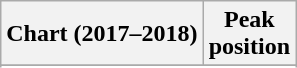<table class="wikitable sortable plainrowheaders">
<tr>
<th>Chart (2017–2018)</th>
<th>Peak<br>position</th>
</tr>
<tr>
</tr>
<tr>
</tr>
<tr>
</tr>
<tr>
</tr>
</table>
